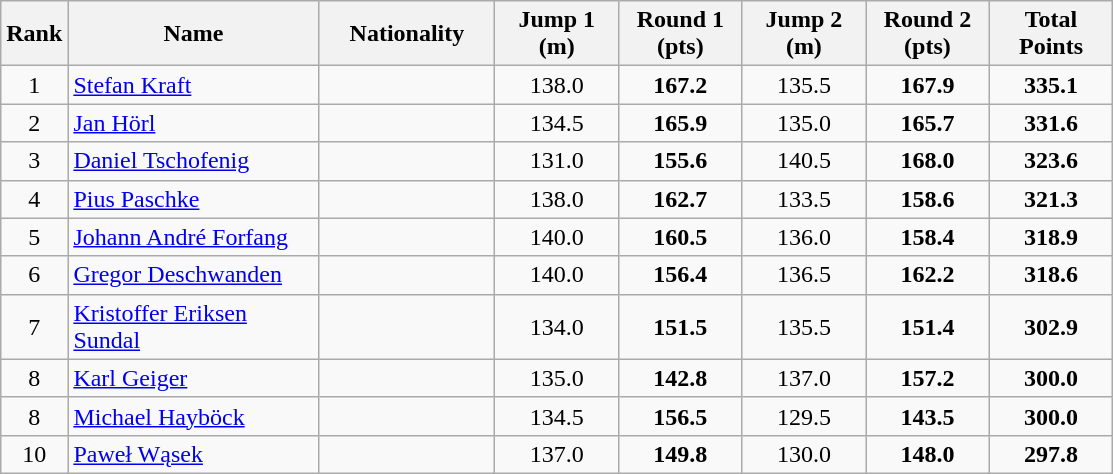<table class="wikitable sortable" style="text-align: center;">
<tr>
<th>Rank</th>
<th width=160>Name</th>
<th width=110>Nationality</th>
<th width=75>Jump 1 (m)</th>
<th width=75>Round 1 (pts)</th>
<th width=75>Jump 2 (m)</th>
<th width=75>Round 2 (pts)</th>
<th width=75>Total Points</th>
</tr>
<tr>
<td>1</td>
<td align=left><a href='#'>Stefan Kraft</a></td>
<td align=left></td>
<td>138.0</td>
<td><strong>167.2</strong></td>
<td>135.5</td>
<td><strong>167.9</strong></td>
<td><strong>335.1</strong></td>
</tr>
<tr>
<td>2</td>
<td align=left><a href='#'>Jan Hörl</a></td>
<td align=left></td>
<td>134.5</td>
<td><strong>165.9</strong></td>
<td>135.0</td>
<td><strong>165.7</strong></td>
<td><strong>331.6</strong></td>
</tr>
<tr>
<td>3</td>
<td align=left><a href='#'>Daniel Tschofenig</a></td>
<td align=left></td>
<td>131.0</td>
<td><strong>155.6</strong></td>
<td>140.5</td>
<td><strong>168.0</strong></td>
<td><strong>323.6</strong></td>
</tr>
<tr>
<td>4</td>
<td align=left><a href='#'>Pius Paschke</a></td>
<td align=left></td>
<td>138.0</td>
<td><strong>162.7</strong></td>
<td>133.5</td>
<td><strong>158.6</strong></td>
<td><strong>321.3</strong></td>
</tr>
<tr>
<td>5</td>
<td align=left><a href='#'>Johann André Forfang</a></td>
<td align=left></td>
<td>140.0</td>
<td><strong>160.5</strong></td>
<td>136.0</td>
<td><strong>158.4</strong></td>
<td><strong>318.9</strong></td>
</tr>
<tr>
<td>6</td>
<td align=left><a href='#'>Gregor Deschwanden</a></td>
<td align=left></td>
<td>140.0</td>
<td><strong>156.4</strong></td>
<td>136.5</td>
<td><strong>162.2</strong></td>
<td><strong>318.6</strong></td>
</tr>
<tr>
<td>7</td>
<td align=left><a href='#'>Kristoffer Eriksen Sundal</a></td>
<td align=left></td>
<td>134.0</td>
<td><strong>151.5</strong></td>
<td>135.5</td>
<td><strong>151.4</strong></td>
<td><strong>302.9</strong></td>
</tr>
<tr>
<td>8</td>
<td align=left><a href='#'>Karl Geiger</a></td>
<td align=left></td>
<td>135.0</td>
<td><strong>142.8</strong></td>
<td>137.0</td>
<td><strong>157.2</strong></td>
<td><strong>300.0</strong></td>
</tr>
<tr>
<td>8</td>
<td align=left><a href='#'>Michael Hayböck</a></td>
<td align=left></td>
<td>134.5</td>
<td><strong>156.5</strong></td>
<td>129.5</td>
<td><strong>143.5</strong></td>
<td><strong>300.0</strong></td>
</tr>
<tr>
<td>10</td>
<td align=left><a href='#'>Paweł Wąsek</a></td>
<td align=left></td>
<td>137.0</td>
<td><strong>149.8</strong></td>
<td>130.0</td>
<td><strong>148.0</strong></td>
<td><strong>297.8</strong></td>
</tr>
</table>
